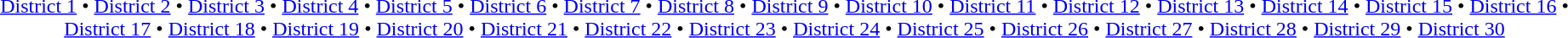<table id=toc class=toc summary=Contents>
<tr>
<td align=center><a href='#'>District 1</a> • <a href='#'>District 2</a> • <a href='#'>District 3</a> • <a href='#'>District 4</a> • <a href='#'>District 5</a> • <a href='#'>District 6</a> • <a href='#'>District 7</a> • <a href='#'>District 8</a> • <a href='#'>District 9</a> • <a href='#'>District 10</a> • <a href='#'>District 11</a> • <a href='#'>District 12</a> • <a href='#'>District 13</a> • <a href='#'>District 14</a> • <a href='#'>District 15</a> • <a href='#'>District 16</a> • <a href='#'>District 17</a> • <a href='#'>District 18</a> • <a href='#'>District 19</a> • <a href='#'>District 20</a> • <a href='#'>District 21</a> • <a href='#'>District 22</a> • <a href='#'>District 23</a> • <a href='#'>District 24</a> • <a href='#'>District 25</a> • <a href='#'>District 26</a> • <a href='#'>District 27</a> • <a href='#'>District 28</a> • <a href='#'>District 29</a> • <a href='#'>District 30</a></td>
</tr>
</table>
